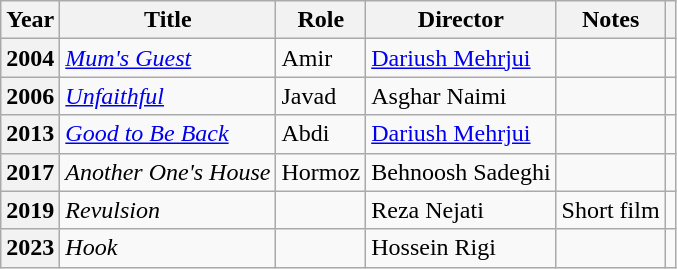<table class="wikitable plainrowheaders sortable"  style=font-size:100%>
<tr>
<th scope="col">Year</th>
<th scope="col">Title</th>
<th scope="col">Role</th>
<th scope="col">Director</th>
<th scope="col">Notes</th>
<th scope="col" class="unsortable"></th>
</tr>
<tr>
<th scope="row">2004</th>
<td><em><a href='#'>Mum's Guest</a></em></td>
<td>Amir</td>
<td><a href='#'>Dariush Mehrjui</a></td>
<td></td>
<td></td>
</tr>
<tr>
<th scope="row">2006</th>
<td><em><a href='#'>Unfaithful</a></em></td>
<td>Javad</td>
<td>Asghar Naimi</td>
<td></td>
<td></td>
</tr>
<tr>
<th scope="row">2013</th>
<td><a href='#'><em>Good to Be Back</em></a></td>
<td>Abdi</td>
<td><a href='#'>Dariush Mehrjui</a></td>
<td></td>
<td></td>
</tr>
<tr>
<th scope="row">2017</th>
<td><em>Another One's House</em></td>
<td>Hormoz</td>
<td>Behnoosh Sadeghi</td>
<td></td>
<td></td>
</tr>
<tr>
<th scope="row">2019</th>
<td><em>Revulsion</em></td>
<td></td>
<td>Reza Nejati</td>
<td>Short film</td>
<td></td>
</tr>
<tr>
<th rowspan="3" scope="row">2023</th>
<td><em>Hook</em></td>
<td></td>
<td>Hossein Rigi</td>
<td></td>
<td></td>
</tr>
</table>
